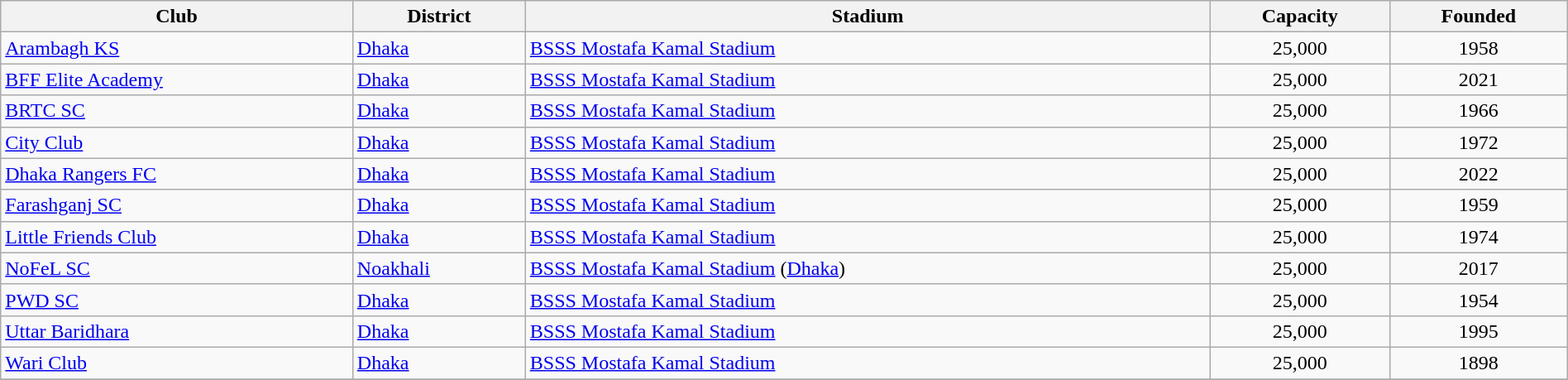<table class="wikitable sortable" style="width:100%; text-align:left">
<tr>
<th>Club</th>
<th>District</th>
<th>Stadium</th>
<th>Capacity</th>
<th>Founded</th>
</tr>
<tr>
<td><a href='#'>Arambagh KS</a></td>
<td><a href='#'>Dhaka</a></td>
<td><a href='#'>BSSS Mostafa Kamal Stadium</a></td>
<td align="center">25,000</td>
<td align="center">1958</td>
</tr>
<tr>
<td><a href='#'>BFF Elite Academy</a></td>
<td><a href='#'>Dhaka</a></td>
<td><a href='#'>BSSS Mostafa Kamal Stadium</a></td>
<td align="center">25,000</td>
<td align="center">2021</td>
</tr>
<tr>
<td><a href='#'>BRTC SC</a></td>
<td><a href='#'>Dhaka</a></td>
<td><a href='#'>BSSS Mostafa Kamal Stadium</a></td>
<td align="center">25,000</td>
<td align="center">1966</td>
</tr>
<tr>
<td><a href='#'>City Club</a></td>
<td><a href='#'>Dhaka</a></td>
<td><a href='#'>BSSS Mostafa Kamal Stadium</a></td>
<td align="center">25,000</td>
<td align="center">1972</td>
</tr>
<tr>
<td><a href='#'>Dhaka Rangers FC</a></td>
<td><a href='#'>Dhaka</a></td>
<td><a href='#'>BSSS Mostafa Kamal Stadium</a></td>
<td align="center">25,000</td>
<td align="center">2022</td>
</tr>
<tr>
<td><a href='#'>Farashganj SC</a></td>
<td><a href='#'>Dhaka</a></td>
<td><a href='#'>BSSS Mostafa Kamal Stadium</a></td>
<td align="center">25,000</td>
<td align="center">1959</td>
</tr>
<tr>
<td><a href='#'>Little Friends Club</a></td>
<td><a href='#'>Dhaka</a></td>
<td><a href='#'>BSSS Mostafa Kamal Stadium</a></td>
<td align="center">25,000</td>
<td align="center">1974</td>
</tr>
<tr>
<td><a href='#'>NoFeL SC</a></td>
<td><a href='#'>Noakhali</a></td>
<td><a href='#'>BSSS Mostafa Kamal Stadium</a> (<a href='#'>Dhaka</a>)</td>
<td align="center">25,000</td>
<td align="center">2017</td>
</tr>
<tr>
<td><a href='#'>PWD SC</a></td>
<td><a href='#'>Dhaka</a></td>
<td><a href='#'>BSSS Mostafa Kamal Stadium</a></td>
<td align="center">25,000</td>
<td align="center">1954</td>
</tr>
<tr>
<td><a href='#'>Uttar Baridhara</a></td>
<td><a href='#'>Dhaka</a></td>
<td><a href='#'>BSSS Mostafa Kamal Stadium</a></td>
<td align="center">25,000</td>
<td align="center">1995</td>
</tr>
<tr>
<td><a href='#'>Wari Club</a></td>
<td><a href='#'>Dhaka</a></td>
<td><a href='#'>BSSS Mostafa Kamal Stadium</a></td>
<td align="center">25,000</td>
<td align="center">1898</td>
</tr>
<tr>
</tr>
</table>
